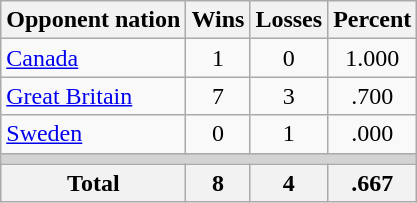<table class=wikitable>
<tr>
<th>Opponent nation</th>
<th>Wins</th>
<th>Losses</th>
<th>Percent</th>
</tr>
<tr align=center>
<td align=left><a href='#'>Canada</a></td>
<td>1</td>
<td>0</td>
<td>1.000</td>
</tr>
<tr align=center>
<td align=left><a href='#'>Great Britain</a></td>
<td>7</td>
<td>3</td>
<td>.700</td>
</tr>
<tr align=center>
<td align=left><a href='#'>Sweden</a></td>
<td>0</td>
<td>1</td>
<td>.000</td>
</tr>
<tr>
<td colspan=4 bgcolor=lightgray></td>
</tr>
<tr>
<th>Total</th>
<th>8</th>
<th>4</th>
<th>.667</th>
</tr>
</table>
